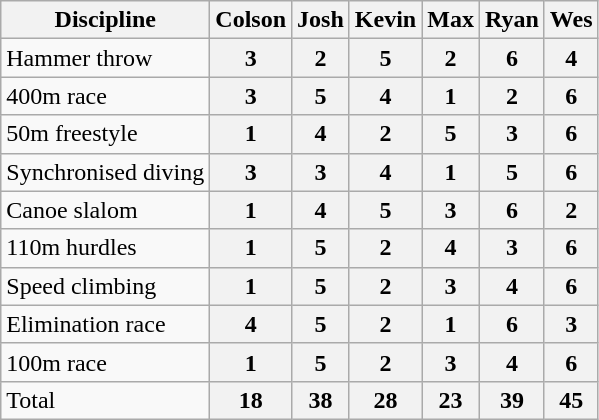<table class="wikitable">
<tr>
<th>Discipline</th>
<th>Colson</th>
<th>Josh</th>
<th>Kevin</th>
<th>Max</th>
<th>Ryan</th>
<th>Wes</th>
</tr>
<tr>
<td>Hammer throw</td>
<th>3</th>
<th>2</th>
<th>5</th>
<th>2</th>
<th>6</th>
<th>4</th>
</tr>
<tr>
<td>400m race</td>
<th>3</th>
<th>5</th>
<th>4</th>
<th>1</th>
<th>2</th>
<th>6</th>
</tr>
<tr>
<td>50m freestyle</td>
<th>1</th>
<th>4</th>
<th>2</th>
<th>5</th>
<th>3</th>
<th>6</th>
</tr>
<tr>
<td>Synchronised diving</td>
<th>3</th>
<th>3</th>
<th>4</th>
<th>1</th>
<th>5</th>
<th>6</th>
</tr>
<tr>
<td>Canoe slalom</td>
<th>1</th>
<th>4</th>
<th>5</th>
<th>3</th>
<th>6</th>
<th>2</th>
</tr>
<tr>
<td>110m hurdles</td>
<th>1</th>
<th>5</th>
<th>2</th>
<th>4</th>
<th>3</th>
<th>6</th>
</tr>
<tr>
<td>Speed climbing</td>
<th>1</th>
<th>5</th>
<th>2</th>
<th>3</th>
<th>4</th>
<th>6</th>
</tr>
<tr>
<td>Elimination race</td>
<th>4</th>
<th>5</th>
<th>2</th>
<th>1</th>
<th>6</th>
<th>3</th>
</tr>
<tr>
<td>100m race</td>
<th>1</th>
<th>5</th>
<th>2</th>
<th>3</th>
<th>4</th>
<th>6</th>
</tr>
<tr>
<td>Total</td>
<th>18</th>
<th>38</th>
<th>28</th>
<th>23</th>
<th>39</th>
<th>45</th>
</tr>
</table>
